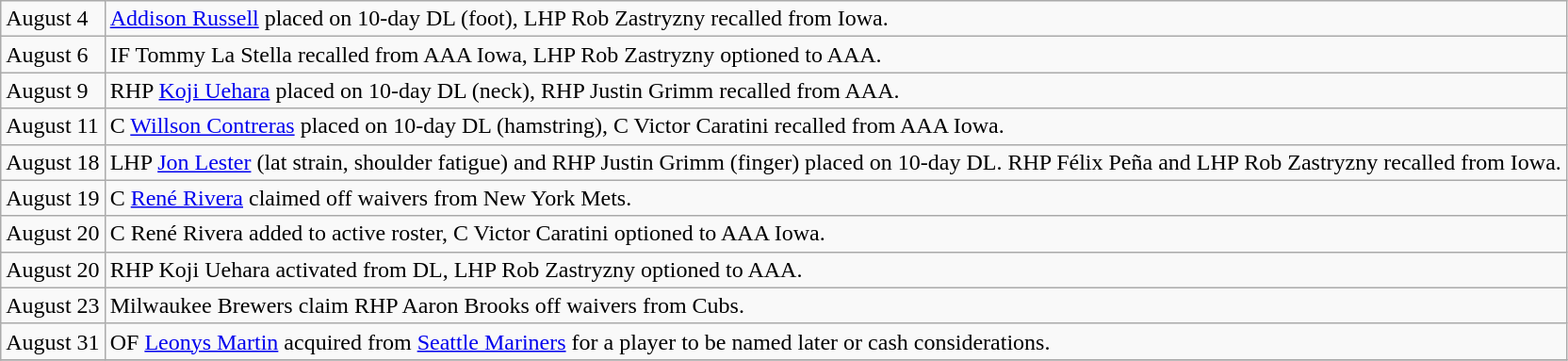<table class="wikitable">
<tr>
<td>August 4</td>
<td><a href='#'>Addison Russell</a> placed on 10-day DL (foot), LHP Rob Zastryzny recalled from Iowa.</td>
</tr>
<tr>
<td>August 6</td>
<td>IF Tommy La Stella recalled from AAA Iowa, LHP Rob Zastryzny optioned to AAA.</td>
</tr>
<tr>
<td>August 9</td>
<td>RHP <a href='#'>Koji Uehara</a> placed on 10-day DL (neck), RHP Justin Grimm recalled from AAA.</td>
</tr>
<tr>
<td>August 11</td>
<td>C <a href='#'>Willson Contreras</a> placed on 10-day DL (hamstring), C Victor Caratini recalled from AAA Iowa.</td>
</tr>
<tr>
<td>August 18</td>
<td>LHP <a href='#'>Jon Lester</a> (lat strain, shoulder fatigue) and RHP Justin Grimm (finger) placed on 10-day DL. RHP Félix Peña and LHP Rob Zastryzny recalled from Iowa.</td>
</tr>
<tr>
<td>August 19</td>
<td>C <a href='#'>René Rivera</a> claimed off waivers from New York Mets.</td>
</tr>
<tr>
<td>August 20</td>
<td>C René Rivera added to active roster, C Victor Caratini optioned to AAA Iowa.</td>
</tr>
<tr>
<td>August 20</td>
<td>RHP Koji Uehara activated from DL, LHP Rob Zastryzny optioned to AAA.</td>
</tr>
<tr>
<td>August 23</td>
<td>Milwaukee Brewers claim RHP Aaron Brooks off waivers from Cubs.</td>
</tr>
<tr>
<td>August 31</td>
<td>OF <a href='#'>Leonys Martin</a> acquired from <a href='#'>Seattle Mariners</a> for a player to be named later or cash considerations.</td>
</tr>
<tr>
</tr>
</table>
